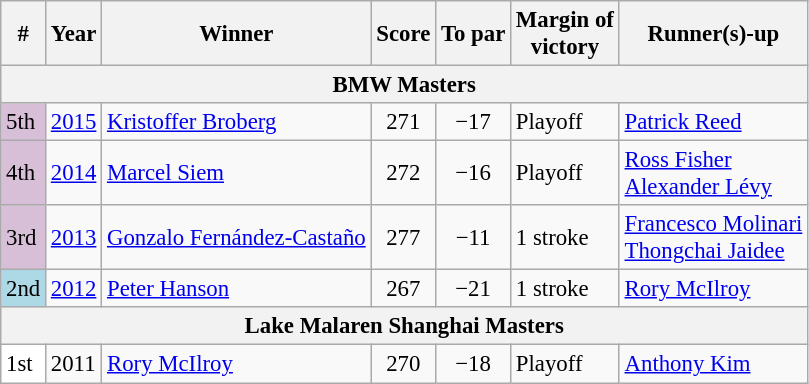<table class=wikitable style="font-size:95%">
<tr>
<th>#</th>
<th>Year</th>
<th>Winner</th>
<th>Score</th>
<th>To par</th>
<th>Margin of<br>victory</th>
<th>Runner(s)-up</th>
</tr>
<tr>
<th colspan=8>BMW Masters</th>
</tr>
<tr>
<td style="background:thistle">5th</td>
<td><a href='#'>2015</a></td>
<td> <a href='#'>Kristoffer Broberg</a></td>
<td align=center>271</td>
<td align=center>−17</td>
<td>Playoff</td>
<td> <a href='#'>Patrick Reed</a></td>
</tr>
<tr>
<td style="background:thistle">4th</td>
<td><a href='#'>2014</a></td>
<td> <a href='#'>Marcel Siem</a></td>
<td align=center>272</td>
<td align=center>−16</td>
<td>Playoff</td>
<td> <a href='#'>Ross Fisher</a><br> <a href='#'>Alexander Lévy</a></td>
</tr>
<tr>
<td style="background:thistle">3rd</td>
<td><a href='#'>2013</a></td>
<td> <a href='#'>Gonzalo Fernández-Castaño</a></td>
<td align=center>277</td>
<td align=center>−11</td>
<td>1 stroke</td>
<td> <a href='#'>Francesco Molinari</a><br> <a href='#'>Thongchai Jaidee</a></td>
</tr>
<tr>
<td style="background:lightblue">2nd</td>
<td><a href='#'>2012</a></td>
<td> <a href='#'>Peter Hanson</a></td>
<td align=center>267</td>
<td align=center>−21</td>
<td>1 stroke</td>
<td> <a href='#'>Rory McIlroy</a></td>
</tr>
<tr>
<th colspan=8>Lake Malaren Shanghai Masters</th>
</tr>
<tr>
<td style="background:white">1st</td>
<td>2011</td>
<td> <a href='#'>Rory McIlroy</a></td>
<td align=center>270</td>
<td align=center>−18</td>
<td>Playoff</td>
<td> <a href='#'>Anthony Kim</a></td>
</tr>
</table>
